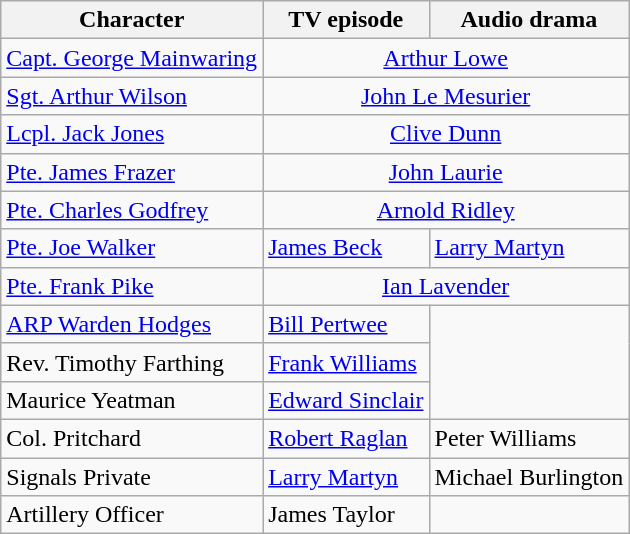<table class="wikitable">
<tr>
<th>Character</th>
<th>TV episode</th>
<th>Audio drama</th>
</tr>
<tr>
<td><a href='#'>Capt. George Mainwaring</a></td>
<td colspan="2" style="text-align:center;"><a href='#'>Arthur Lowe</a></td>
</tr>
<tr>
<td><a href='#'>Sgt. Arthur Wilson</a></td>
<td colspan="2" style="text-align:center;"><a href='#'>John Le Mesurier</a></td>
</tr>
<tr>
<td><a href='#'>Lcpl. Jack Jones</a></td>
<td colspan="2" style="text-align:center;"><a href='#'>Clive Dunn</a></td>
</tr>
<tr>
<td><a href='#'>Pte. James Frazer</a></td>
<td colspan="2" style="text-align:center;"><a href='#'>John Laurie</a></td>
</tr>
<tr>
<td><a href='#'>Pte. Charles Godfrey</a></td>
<td colspan="2" style="text-align:center;"><a href='#'>Arnold Ridley</a></td>
</tr>
<tr>
<td><a href='#'>Pte. Joe Walker</a></td>
<td><a href='#'>James Beck</a></td>
<td><a href='#'>Larry Martyn</a></td>
</tr>
<tr>
<td><a href='#'>Pte. Frank Pike</a></td>
<td colspan="2" style="text-align:center;"><a href='#'>Ian Lavender</a></td>
</tr>
<tr>
<td><a href='#'>ARP Warden Hodges</a></td>
<td><a href='#'>Bill Pertwee</a></td>
<td rowspan="3"></td>
</tr>
<tr>
<td>Rev. Timothy Farthing</td>
<td><a href='#'>Frank Williams</a></td>
</tr>
<tr>
<td>Maurice Yeatman</td>
<td><a href='#'>Edward Sinclair</a></td>
</tr>
<tr>
<td>Col. Pritchard</td>
<td><a href='#'>Robert Raglan</a></td>
<td>Peter Williams</td>
</tr>
<tr>
<td>Signals Private</td>
<td><a href='#'>Larry Martyn</a></td>
<td>Michael Burlington</td>
</tr>
<tr>
<td>Artillery Officer</td>
<td>James Taylor</td>
<td></td>
</tr>
</table>
